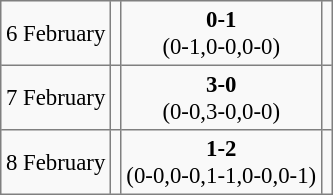<table cellpadding="3" cellspacing="0" border="1" style="background-color:#f9f9f9; font-size:95%; border:gray solid 1px; border-collapse:collapse; background:#f9f9f9;">
<tr>
<td>6 February</td>
<td></td>
<td style="text-align:center;"><strong>0-1</strong><br>(0-1,0-0,0-0)</td>
<td></td>
</tr>
<tr>
<td>7 February</td>
<td></td>
<td style="text-align:center;"><strong>3-0</strong><br>(0-0,3-0,0-0)</td>
<td></td>
</tr>
<tr>
<td>8 February</td>
<td></td>
<td style="text-align:center;"><strong>1-2</strong><br>(0-0,0-0,1-1,0-0,0-1)</td>
<td></td>
</tr>
</table>
